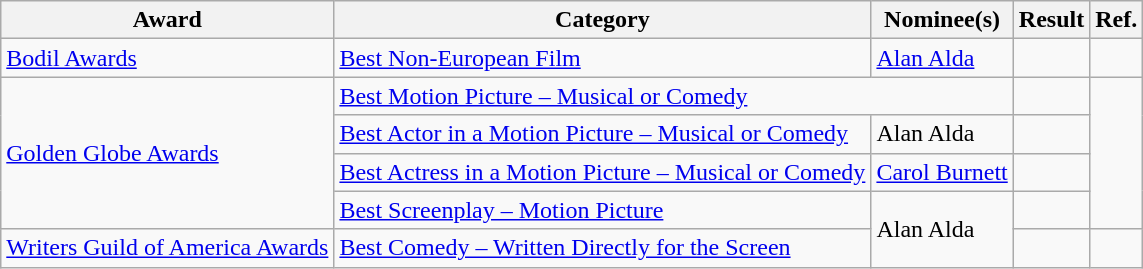<table class="wikitable plainrowheaders">
<tr>
<th>Award</th>
<th>Category</th>
<th>Nominee(s)</th>
<th>Result</th>
<th>Ref.</th>
</tr>
<tr>
<td><a href='#'>Bodil Awards</a></td>
<td><a href='#'>Best Non-European Film</a></td>
<td><a href='#'>Alan Alda</a></td>
<td></td>
<td align="center"></td>
</tr>
<tr>
<td rowspan="4"><a href='#'>Golden Globe Awards</a></td>
<td colspan="2"><a href='#'>Best Motion Picture – Musical or Comedy</a></td>
<td></td>
<td align="center" rowspan="4"></td>
</tr>
<tr>
<td><a href='#'>Best Actor in a Motion Picture – Musical or Comedy</a></td>
<td>Alan Alda</td>
<td></td>
</tr>
<tr>
<td><a href='#'>Best Actress in a Motion Picture – Musical or Comedy</a></td>
<td><a href='#'>Carol Burnett</a></td>
<td></td>
</tr>
<tr>
<td><a href='#'>Best Screenplay – Motion Picture</a></td>
<td rowspan="2">Alan Alda</td>
<td></td>
</tr>
<tr>
<td><a href='#'>Writers Guild of America Awards</a></td>
<td><a href='#'>Best Comedy – Written Directly for the Screen</a></td>
<td></td>
<td align="center"></td>
</tr>
</table>
